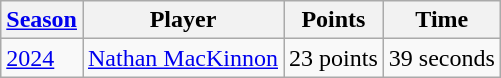<table class="wikitable sortable">
<tr>
<th><a href='#'>Season</a></th>
<th>Player</th>
<th>Points</th>
<th>Time</th>
</tr>
<tr>
<td><a href='#'>2024</a></td>
<td><a href='#'>Nathan MacKinnon</a></td>
<td>23 points</td>
<td>39 seconds</td>
</tr>
</table>
